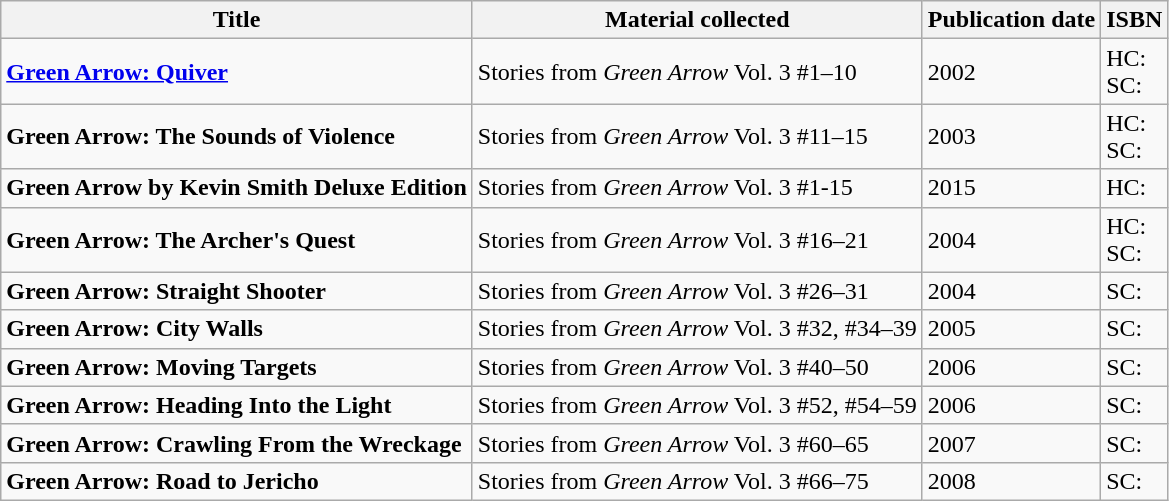<table class="wikitable collapsible collapsed">
<tr>
<th>Title</th>
<th>Material collected</th>
<th>Publication date</th>
<th>ISBN</th>
</tr>
<tr>
<td><strong><a href='#'>Green Arrow: Quiver</a></strong></td>
<td>Stories from <em>Green Arrow</em> Vol. 3 #1–10</td>
<td>2002</td>
<td style=white-space:nowrap>HC: <br>SC: </td>
</tr>
<tr>
<td><strong>Green Arrow: The Sounds of Violence</strong></td>
<td>Stories from <em>Green Arrow</em> Vol. 3 #11–15</td>
<td>2003</td>
<td>HC: <br>SC: </td>
</tr>
<tr>
<td><strong>Green Arrow by Kevin Smith Deluxe Edition</strong></td>
<td>Stories from <em>Green Arrow</em> Vol. 3 #1-15</td>
<td>2015</td>
<td>HC: </td>
</tr>
<tr>
<td><strong>Green Arrow: The Archer's Quest</strong></td>
<td>Stories from <em>Green Arrow</em> Vol. 3 #16–21</td>
<td>2004</td>
<td>HC: <br>SC: </td>
</tr>
<tr>
<td><strong>Green Arrow: Straight Shooter</strong></td>
<td>Stories from <em>Green Arrow</em> Vol. 3 #26–31</td>
<td>2004</td>
<td>SC: </td>
</tr>
<tr>
<td><strong>Green Arrow: City Walls</strong></td>
<td>Stories from <em>Green Arrow</em> Vol. 3 #32, #34–39</td>
<td>2005</td>
<td>SC: </td>
</tr>
<tr>
<td><strong>Green Arrow: Moving Targets</strong></td>
<td>Stories from <em>Green Arrow</em> Vol. 3  #40–50</td>
<td>2006</td>
<td>SC: </td>
</tr>
<tr>
<td><strong>Green Arrow: Heading Into the Light</strong></td>
<td>Stories from <em>Green Arrow</em> Vol. 3 #52, #54–59</td>
<td>2006</td>
<td>SC: </td>
</tr>
<tr>
<td><strong>Green Arrow: Crawling From the Wreckage</strong></td>
<td>Stories from <em>Green Arrow</em> Vol. 3  #60–65</td>
<td>2007</td>
<td>SC: </td>
</tr>
<tr>
<td><strong>Green Arrow: Road to Jericho</strong></td>
<td>Stories from <em>Green Arrow</em> Vol. 3  #66–75</td>
<td>2008</td>
<td>SC: </td>
</tr>
</table>
